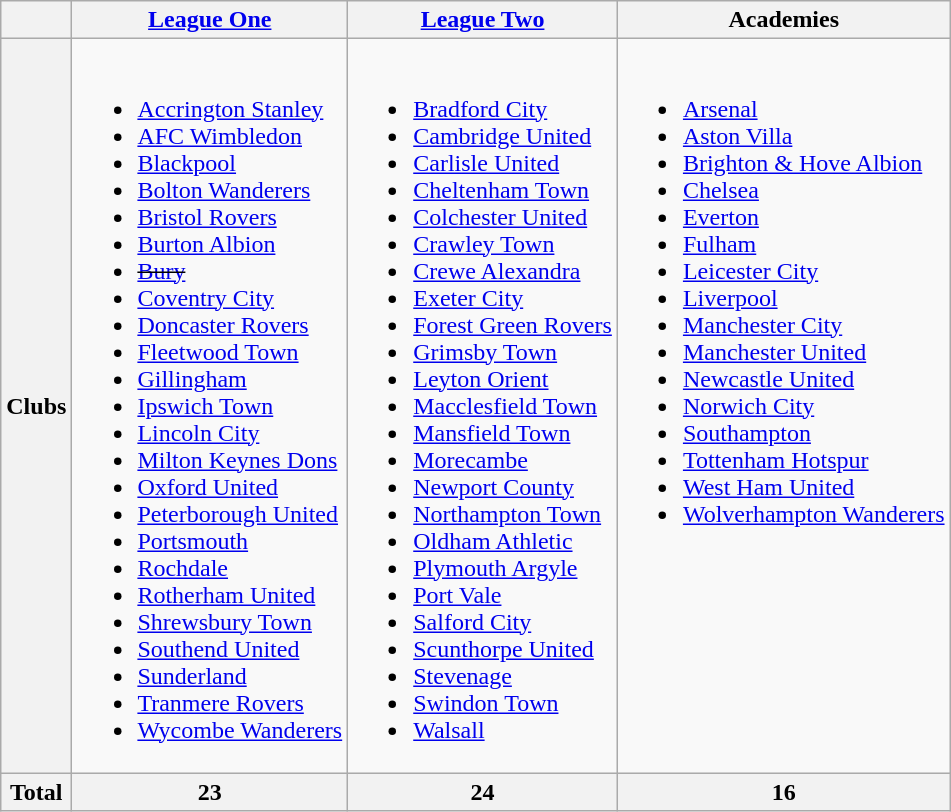<table class="wikitable">
<tr>
<th></th>
<th><a href='#'>League One</a></th>
<th><a href='#'>League Two</a></th>
<th>Academies</th>
</tr>
<tr>
<th>Clubs</th>
<td><br><ul><li><a href='#'>Accrington Stanley</a></li><li><a href='#'>AFC Wimbledon</a></li><li><a href='#'>Blackpool</a></li><li><a href='#'>Bolton Wanderers</a></li><li><a href='#'>Bristol Rovers</a></li><li><a href='#'>Burton Albion</a></li><li><s><a href='#'>Bury</a></s></li><li><a href='#'>Coventry City</a></li><li><a href='#'>Doncaster Rovers</a></li><li><a href='#'>Fleetwood Town</a></li><li><a href='#'>Gillingham</a></li><li><a href='#'>Ipswich Town</a></li><li><a href='#'>Lincoln City</a></li><li><a href='#'>Milton Keynes Dons</a></li><li><a href='#'>Oxford United</a></li><li><a href='#'>Peterborough United</a></li><li><a href='#'>Portsmouth</a></li><li><a href='#'>Rochdale</a></li><li><a href='#'>Rotherham United</a></li><li><a href='#'>Shrewsbury Town</a></li><li><a href='#'>Southend United</a></li><li><a href='#'>Sunderland</a></li><li><a href='#'>Tranmere Rovers</a></li><li><a href='#'>Wycombe Wanderers</a></li></ul></td>
<td><br><ul><li><a href='#'>Bradford City</a></li><li><a href='#'>Cambridge United</a></li><li><a href='#'>Carlisle United</a></li><li><a href='#'>Cheltenham Town</a></li><li><a href='#'>Colchester United</a></li><li><a href='#'>Crawley Town</a></li><li><a href='#'>Crewe Alexandra</a></li><li><a href='#'>Exeter City</a></li><li><a href='#'>Forest Green Rovers</a></li><li><a href='#'>Grimsby Town</a></li><li><a href='#'>Leyton Orient</a></li><li><a href='#'>Macclesfield Town</a></li><li><a href='#'>Mansfield Town</a></li><li><a href='#'>Morecambe</a></li><li><a href='#'>Newport County</a></li><li><a href='#'>Northampton Town</a></li><li><a href='#'>Oldham Athletic</a></li><li><a href='#'>Plymouth Argyle</a></li><li><a href='#'>Port Vale</a></li><li><a href='#'>Salford City</a></li><li><a href='#'>Scunthorpe United</a></li><li><a href='#'>Stevenage</a></li><li><a href='#'>Swindon Town</a></li><li><a href='#'>Walsall</a></li></ul></td>
<td valign="top"><br><ul><li><a href='#'>Arsenal</a></li><li><a href='#'>Aston Villa</a></li><li><a href='#'>Brighton & Hove Albion</a></li><li><a href='#'>Chelsea</a></li><li><a href='#'>Everton</a></li><li><a href='#'>Fulham</a></li><li><a href='#'>Leicester City</a></li><li><a href='#'>Liverpool</a></li><li><a href='#'>Manchester City</a></li><li><a href='#'>Manchester United</a></li><li><a href='#'>Newcastle United</a></li><li><a href='#'>Norwich City</a></li><li><a href='#'>Southampton</a></li><li><a href='#'>Tottenham Hotspur</a></li><li><a href='#'>West Ham United</a></li><li><a href='#'>Wolverhampton Wanderers</a></li></ul></td>
</tr>
<tr>
<th>Total</th>
<th>23</th>
<th>24</th>
<th>16</th>
</tr>
</table>
